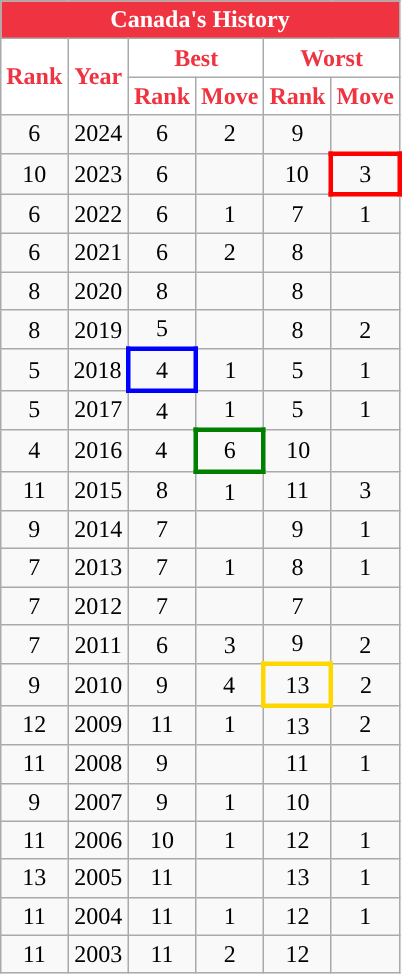<table class="wikitable sortable" style="text-align:center;">
<tr>
<th colspan=9 style="background: #EF3340; color: #FFFFFF;"> Canada's <a href='#'></a> History</th>
</tr>
<tr>
<th rowspan=2 style="background-color: #FFFFFF; color: #EF3340;">Rank</th>
<th rowspan=2 style="background-color: #FFFFFF; color: #EF3340;">Year</th>
<th colspan=2 style="background-color: #FFFFFF; color: #EF3340;">Best</th>
<th colspan=2 style="background-color: #FFFFFF; color: #EF3340;">Worst</th>
</tr>
<tr>
<th style="background-color: #FFFFFF; color: #EF3340;">Rank</th>
<th style="background-color: #FFFFFF; color: #EF3340;">Move</th>
<th style="background-color: #FFFFFF; color: #EF3340;">Rank</th>
<th style="background-color: #FFFFFF; color: #EF3340;">Move</th>
</tr>
<tr>
<td>6</td>
<td>2024</td>
<td>6</td>
<td> 2</td>
<td>9</td>
<td></td>
</tr>
<tr>
<td>10</td>
<td>2023</td>
<td>6</td>
<td></td>
<td>10</td>
<td style="border: 3px solid red"> 3</td>
</tr>
<tr>
<td>6</td>
<td>2022</td>
<td>6</td>
<td> 1</td>
<td>7</td>
<td> 1</td>
</tr>
<tr>
<td>6</td>
<td>2021</td>
<td>6</td>
<td> 2</td>
<td>8</td>
<td></td>
</tr>
<tr>
<td>8</td>
<td>2020</td>
<td>8</td>
<td></td>
<td>8</td>
<td></td>
</tr>
<tr>
<td>8</td>
<td>2019</td>
<td>5</td>
<td></td>
<td>8</td>
<td> 2</td>
</tr>
<tr>
<td>5</td>
<td>2018</td>
<td style="border: 3px solid blue">4</td>
<td> 1</td>
<td>5</td>
<td> 1</td>
</tr>
<tr>
<td>5</td>
<td>2017</td>
<td>4</td>
<td> 1</td>
<td>5</td>
<td> 1</td>
</tr>
<tr>
<td>4</td>
<td>2016</td>
<td>4</td>
<td style="border: 3px solid green"> 6</td>
<td>10</td>
<td></td>
</tr>
<tr>
<td>11</td>
<td>2015</td>
<td>8</td>
<td> 1</td>
<td>11</td>
<td> 3</td>
</tr>
<tr>
<td>9</td>
<td>2014</td>
<td>7</td>
<td></td>
<td>9</td>
<td> 1</td>
</tr>
<tr>
<td>7</td>
<td>2013</td>
<td>7</td>
<td> 1</td>
<td>8</td>
<td> 1</td>
</tr>
<tr>
<td>7</td>
<td>2012</td>
<td>7</td>
<td></td>
<td>7</td>
<td></td>
</tr>
<tr>
<td>7</td>
<td>2011</td>
<td>6</td>
<td> 3</td>
<td>9</td>
<td> 2</td>
</tr>
<tr>
<td>9</td>
<td>2010</td>
<td>9</td>
<td> 4</td>
<td style="border: 3px solid gold">13</td>
<td> 2</td>
</tr>
<tr>
<td>12</td>
<td>2009</td>
<td>11</td>
<td> 1</td>
<td>13</td>
<td> 2</td>
</tr>
<tr>
<td>11</td>
<td>2008</td>
<td>9</td>
<td></td>
<td>11</td>
<td> 1</td>
</tr>
<tr>
<td>9</td>
<td>2007</td>
<td>9</td>
<td> 1</td>
<td>10</td>
<td></td>
</tr>
<tr>
<td>11</td>
<td>2006</td>
<td>10</td>
<td> 1</td>
<td>12</td>
<td> 1</td>
</tr>
<tr>
<td>13</td>
<td>2005</td>
<td>11</td>
<td></td>
<td>13</td>
<td> 1</td>
</tr>
<tr>
<td>11</td>
<td>2004</td>
<td>11</td>
<td> 1</td>
<td>12</td>
<td> 1</td>
</tr>
<tr>
<td>11</td>
<td>2003</td>
<td>11</td>
<td> 2</td>
<td>12</td>
<td></td>
</tr>
</table>
